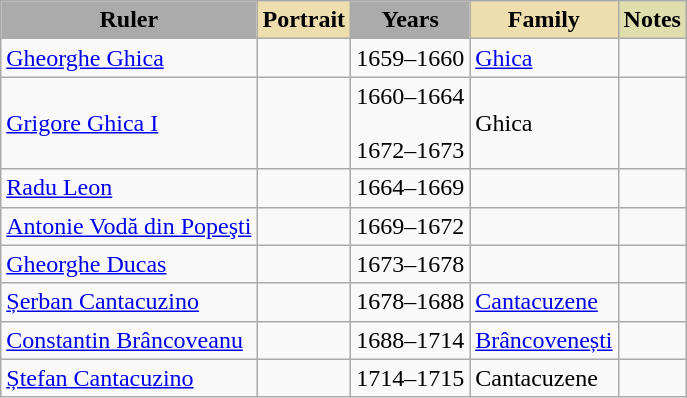<table class="wikitable sortable">
<tr>
<th style=background:#ababab;>Ruler</th>
<th style=background:#efdead;>Portrait</th>
<th style=background:#ababab;>Years</th>
<th style=background:#efdead;>Family</th>
<th style=background:#dfdead;>Notes</th>
</tr>
<tr>
<td><a href='#'>Gheorghe Ghica</a></td>
<td></td>
<td>1659–1660</td>
<td><a href='#'>Ghica</a></td>
<td></td>
</tr>
<tr>
<td><a href='#'>Grigore Ghica I</a></td>
<td></td>
<td>1660–1664<br><br>1672–1673</td>
<td>Ghica</td>
<td></td>
</tr>
<tr>
<td><a href='#'>Radu Leon</a></td>
<td></td>
<td>1664–1669</td>
<td></td>
<td></td>
</tr>
<tr>
<td><a href='#'>Antonie Vodă din Popeşti</a></td>
<td></td>
<td>1669–1672</td>
<td></td>
<td></td>
</tr>
<tr>
<td><a href='#'>Gheorghe Ducas</a></td>
<td></td>
<td>1673–1678</td>
<td></td>
<td></td>
</tr>
<tr>
<td><a href='#'>Șerban Cantacuzino</a></td>
<td></td>
<td>1678–1688</td>
<td><a href='#'>Cantacuzene</a></td>
<td></td>
</tr>
<tr>
<td><a href='#'>Constantin Brâncoveanu</a></td>
<td></td>
<td>1688–1714</td>
<td><a href='#'>Brâncovenești</a></td>
<td></td>
</tr>
<tr>
<td><a href='#'>Ștefan Cantacuzino</a></td>
<td></td>
<td>1714–1715</td>
<td>Cantacuzene</td>
<td></td>
</tr>
</table>
